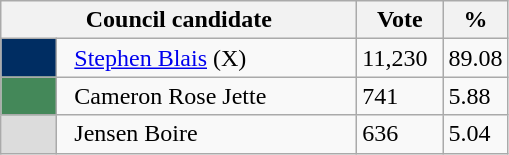<table class="wikitable">
<tr>
<th bgcolor="#DDDDFF" width="230px" colspan="2">Council candidate</th>
<th bgcolor="#DDDDFF" width="50px">Vote</th>
<th bgcolor="#DDDDFF" width="30px">%</th>
</tr>
<tr>
<td bgcolor=#002D62 width="30px"> </td>
<td>  <a href='#'>Stephen Blais</a> (X)</td>
<td>11,230</td>
<td>89.08</td>
</tr>
<tr>
<td bgcolor=#448859 width="30px"> </td>
<td>  Cameron Rose Jette</td>
<td>741</td>
<td>5.88</td>
</tr>
<tr>
<td bgcolor=#DCDCDC width="30px"> </td>
<td>  Jensen Boire</td>
<td>636</td>
<td>5.04</td>
</tr>
</table>
